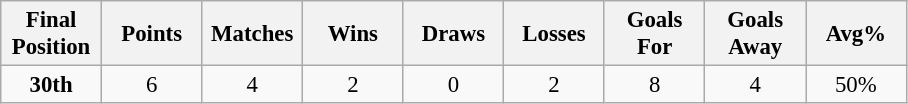<table class="wikitable" style="font-size: 95%; text-align: center;">
<tr>
<th width=60>Final Position</th>
<th width=60>Points</th>
<th width=60>Matches</th>
<th width=60>Wins</th>
<th width=60>Draws</th>
<th width=60>Losses</th>
<th width=60>Goals For</th>
<th width=60>Goals Away</th>
<th width=60>Avg%</th>
</tr>
<tr>
<td><strong>30th</strong></td>
<td>6</td>
<td>4</td>
<td>2</td>
<td>0</td>
<td>2</td>
<td>8</td>
<td>4</td>
<td>50%</td>
</tr>
</table>
